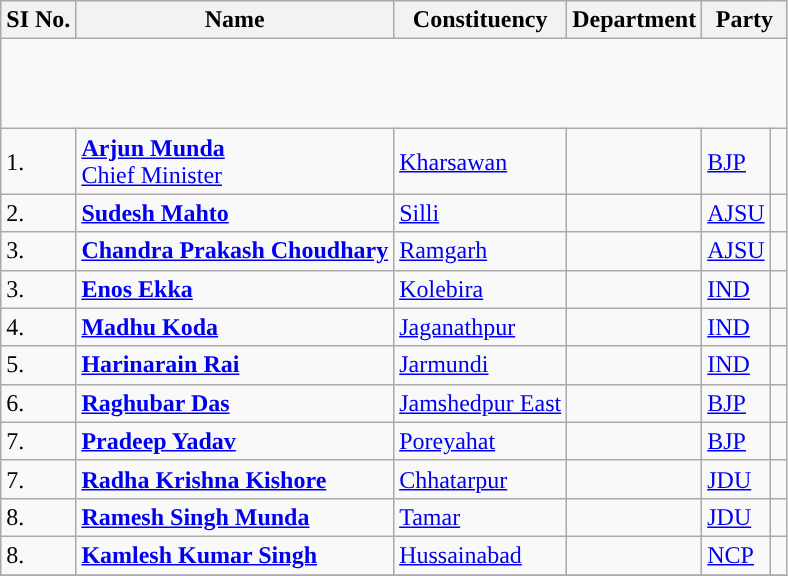<table class="wikitable sortable">
<tr>
<th>SI No.</th>
<th>Name</th>
<th>Constituency</th>
<th>Department</th>
<th colspan="2" scope="col">Party</th>
</tr>
<tr style="text-align:center; height:60px;">
</tr>
<tr>
<td>1.</td>
<td><strong><a href='#'>Arjun Munda</a></strong><br><a href='#'>Chief Minister</a></td>
<td><a href='#'>Kharsawan</a></td>
<td></td>
<td><a href='#'>BJP</a></td>
<td width="4px"></td>
</tr>
<tr>
<td>2.</td>
<td><strong><a href='#'>Sudesh Mahto</a></strong></td>
<td><a href='#'>Silli</a></td>
<td></td>
<td><a href='#'>AJSU</a></td>
<td width="4px"></td>
</tr>
<tr>
<td>3.</td>
<td><strong><a href='#'>Chandra Prakash Choudhary</a></strong></td>
<td><a href='#'>Ramgarh</a></td>
<td></td>
<td><a href='#'>AJSU</a></td>
<td width="4px"></td>
</tr>
<tr>
<td>3.</td>
<td><strong><a href='#'>Enos Ekka</a></strong></td>
<td><a href='#'>Kolebira</a></td>
<td></td>
<td><a href='#'>IND</a></td>
<td width="4px"></td>
</tr>
<tr>
<td>4.</td>
<td><strong><a href='#'>Madhu Koda</a></strong></td>
<td><a href='#'>Jaganathpur</a></td>
<td></td>
<td><a href='#'>IND</a></td>
<td width="4px"></td>
</tr>
<tr>
<td>5.</td>
<td><strong><a href='#'>Harinarain Rai</a></strong></td>
<td><a href='#'>Jarmundi</a></td>
<td></td>
<td><a href='#'>IND</a></td>
<td width="4px"></td>
</tr>
<tr>
<td>6.</td>
<td><strong><a href='#'>Raghubar Das</a></strong></td>
<td><a href='#'>Jamshedpur East</a></td>
<td></td>
<td><a href='#'>BJP</a></td>
<td width="4px"></td>
</tr>
<tr>
<td>7.</td>
<td><strong><a href='#'>Pradeep Yadav</a></strong></td>
<td><a href='#'>Poreyahat</a></td>
<td></td>
<td><a href='#'>BJP</a></td>
<td width="4px"></td>
</tr>
<tr>
<td>7.</td>
<td><strong><a href='#'>Radha Krishna Kishore</a></strong></td>
<td><a href='#'>Chhatarpur</a></td>
<td></td>
<td><a href='#'>JDU</a></td>
<td width="4px"></td>
</tr>
<tr>
<td>8.</td>
<td><strong><a href='#'>Ramesh Singh Munda</a></strong></td>
<td><a href='#'>Tamar</a></td>
<td></td>
<td><a href='#'>JDU</a></td>
<td width="4px"></td>
</tr>
<tr>
<td>8.</td>
<td><strong><a href='#'>Kamlesh Kumar Singh</a></strong></td>
<td><a href='#'>Hussainabad</a></td>
<td></td>
<td><a href='#'>NCP</a></td>
<td width="4px"></td>
</tr>
<tr>
</tr>
</table>
